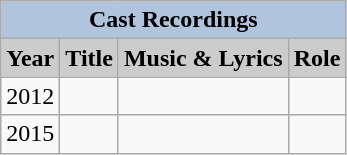<table class="wikitable">
<tr>
<th colspan=5 style="background:#B0C4DE;">Cast Recordings</th>
</tr>
<tr>
<th style="background:#ccc;">Year</th>
<th style="background:#ccc;">Title</th>
<th style="background:#ccc;">Music & Lyrics</th>
<th style="background:#ccc;">Role</th>
</tr>
<tr>
<td style="text-align: center;">2012</td>
<td></td>
<td></td>
<td></td>
</tr>
<tr>
<td style="text-align: center;">2015</td>
<td></td>
<td></td>
<td></td>
</tr>
</table>
